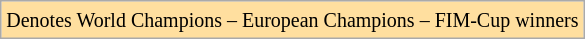<table class="wikitable" align="center">
<tr>
<td style="background:#ffdf9f;"><small>Denotes World Champions – European Champions – FIM-Cup winners</small></td>
</tr>
</table>
